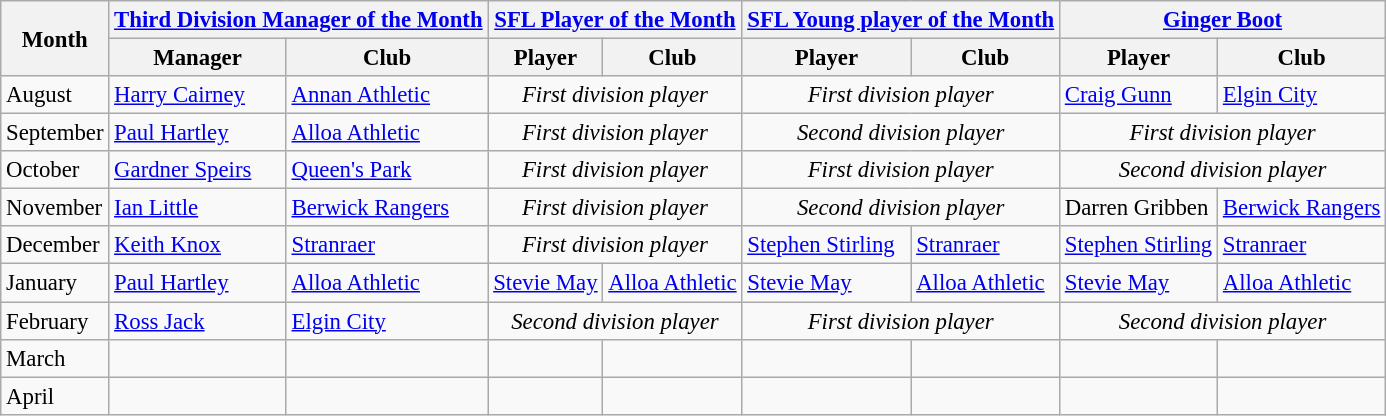<table class="wikitable" style="font-size: 95%; text-align: left;">
<tr>
<th rowspan=2>Month</th>
<th colspan=2><a href='#'>Third Division Manager of the Month</a></th>
<th colspan=2><a href='#'>SFL Player of the Month</a></th>
<th colspan=2><a href='#'>SFL Young player of the Month</a></th>
<th colspan=2><a href='#'>Ginger Boot</a></th>
</tr>
<tr>
<th>Manager</th>
<th>Club</th>
<th>Player</th>
<th>Club</th>
<th>Player</th>
<th>Club</th>
<th>Player</th>
<th>Club</th>
</tr>
<tr>
<td>August</td>
<td> <a href='#'>Harry Cairney</a></td>
<td><a href='#'>Annan Athletic</a></td>
<td colspan="2" style="text-align:center;"><em>First division player</em></td>
<td colspan="2" style="text-align:center;"><em>First division player</em></td>
<td> <a href='#'>Craig Gunn</a></td>
<td><a href='#'>Elgin City</a></td>
</tr>
<tr>
<td>September</td>
<td> <a href='#'>Paul Hartley</a></td>
<td><a href='#'>Alloa Athletic</a></td>
<td colspan="2" style="text-align:center;"><em>First division player</em></td>
<td colspan="2" style="text-align:center;"><em>Second division player</em></td>
<td colspan="2" style="text-align:center;"><em>First division player</em></td>
</tr>
<tr>
<td>October</td>
<td> <a href='#'>Gardner Speirs</a></td>
<td><a href='#'>Queen's Park</a></td>
<td colspan="2" style="text-align:center;"><em>First division player</em></td>
<td colspan="2" style="text-align:center;"><em>First division player</em></td>
<td colspan="2" style="text-align:center;"><em>Second division player</em></td>
</tr>
<tr>
<td>November</td>
<td> <a href='#'>Ian Little</a></td>
<td><a href='#'>Berwick Rangers</a></td>
<td colspan="2" style="text-align:center;"><em>First division player</em></td>
<td colspan="2" style="text-align:center;"><em>Second division player</em></td>
<td> Darren Gribben</td>
<td><a href='#'>Berwick Rangers</a></td>
</tr>
<tr>
<td>December</td>
<td> <a href='#'>Keith Knox</a></td>
<td><a href='#'>Stranraer</a></td>
<td colspan="2" style="text-align:center;"><em>First division player</em></td>
<td> <a href='#'>Stephen Stirling</a></td>
<td><a href='#'>Stranraer</a></td>
<td> <a href='#'>Stephen Stirling</a></td>
<td><a href='#'>Stranraer</a></td>
</tr>
<tr>
<td>January</td>
<td> <a href='#'>Paul Hartley</a></td>
<td><a href='#'>Alloa Athletic</a></td>
<td> <a href='#'>Stevie May</a></td>
<td><a href='#'>Alloa Athletic</a></td>
<td> <a href='#'>Stevie May</a></td>
<td><a href='#'>Alloa Athletic</a></td>
<td> <a href='#'>Stevie May</a></td>
<td><a href='#'>Alloa Athletic</a></td>
</tr>
<tr>
<td>February</td>
<td> <a href='#'>Ross Jack</a></td>
<td><a href='#'>Elgin City</a></td>
<td colspan="2" style="text-align:center;"><em>Second division player</em></td>
<td colspan="2" style="text-align:center;"><em>First division player</em></td>
<td colspan="2" style="text-align:center;"><em>Second division player</em></td>
</tr>
<tr>
<td>March</td>
<td></td>
<td></td>
<td></td>
<td></td>
<td></td>
<td></td>
<td></td>
<td></td>
</tr>
<tr>
<td>April</td>
<td></td>
<td></td>
<td></td>
<td></td>
<td></td>
<td></td>
<td></td>
<td></td>
</tr>
</table>
